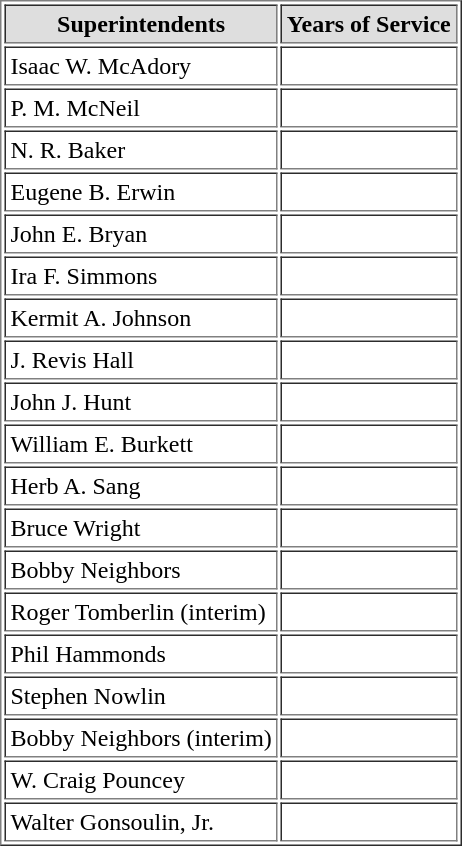<table border="1" cellpadding="3" style="border-collaspe:collaspe;">
<tr bgcolor=#dedede>
<th>Superintendents</th>
<th>Years of Service</th>
</tr>
<tr>
<td>Isaac W. McAdory</td>
<td></td>
</tr>
<tr>
<td>P. M. McNeil</td>
<td></td>
</tr>
<tr>
<td>N. R. Baker</td>
<td></td>
</tr>
<tr>
<td>Eugene B. Erwin</td>
<td></td>
</tr>
<tr>
<td>John E. Bryan</td>
<td></td>
</tr>
<tr>
<td>Ira F. Simmons</td>
<td></td>
</tr>
<tr>
<td>Kermit A. Johnson</td>
<td></td>
</tr>
<tr>
<td>J. Revis Hall</td>
<td></td>
</tr>
<tr>
<td>John J. Hunt</td>
<td></td>
</tr>
<tr>
<td>William E. Burkett</td>
<td></td>
</tr>
<tr>
<td>Herb A. Sang</td>
<td></td>
</tr>
<tr>
<td>Bruce Wright</td>
<td></td>
</tr>
<tr>
<td>Bobby Neighbors</td>
<td></td>
</tr>
<tr>
<td>Roger Tomberlin (interim)</td>
<td></td>
</tr>
<tr>
<td>Phil Hammonds</td>
<td></td>
</tr>
<tr>
<td>Stephen Nowlin</td>
<td></td>
</tr>
<tr>
<td>Bobby Neighbors (interim)</td>
<td></td>
</tr>
<tr>
<td>W. Craig Pouncey</td>
<td></td>
</tr>
<tr>
<td>Walter Gonsoulin, Jr.</td>
<td></td>
</tr>
</table>
